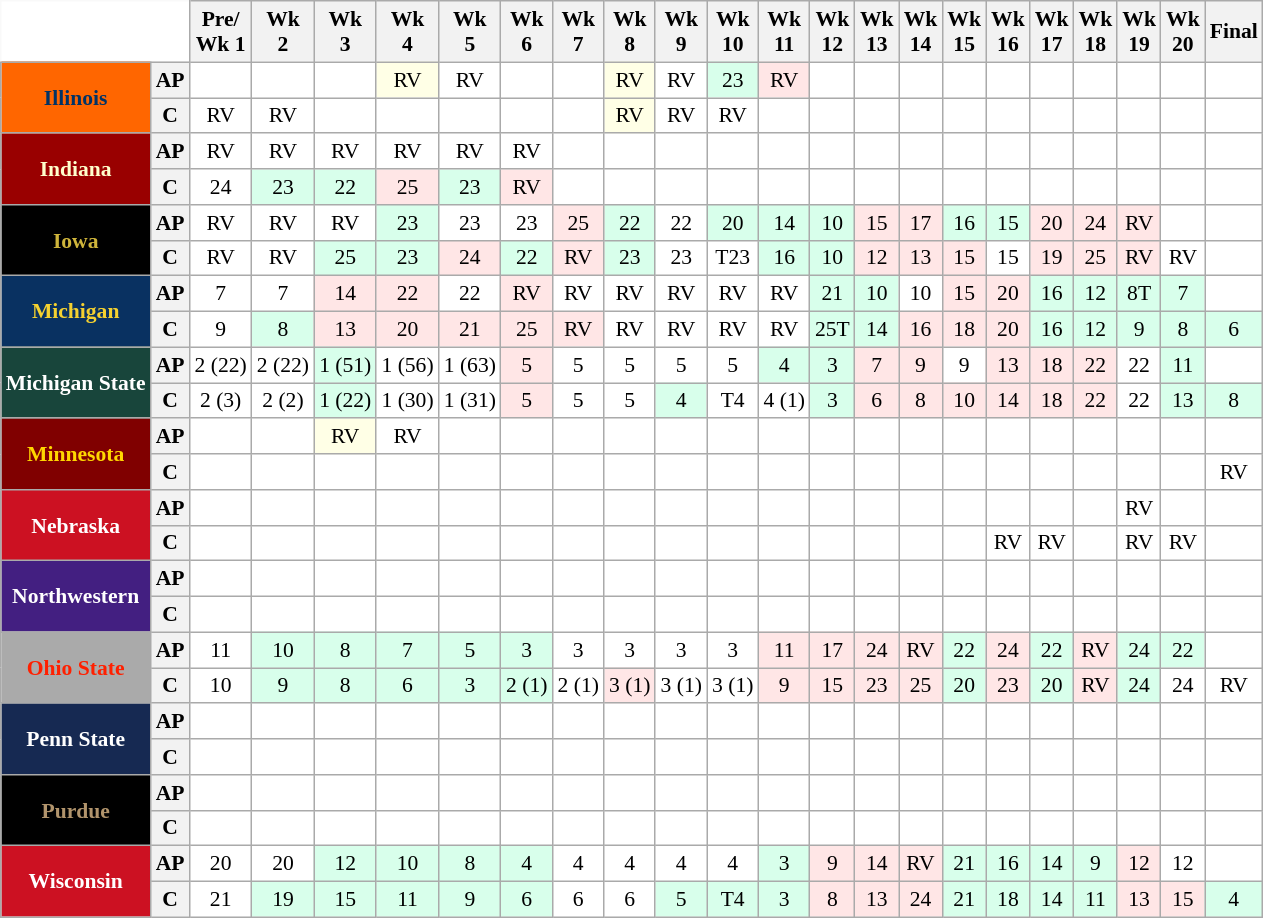<table class="wikitable" style="white-space:nowrap;font-size:90%;">
<tr>
<th colspan=2 style="background:white; border-top-style:hidden; border-left-style:hidden;"> </th>
<th>Pre/<br>Wk 1</th>
<th>Wk<br>2</th>
<th>Wk<br>3</th>
<th>Wk<br>4</th>
<th>Wk<br>5</th>
<th>Wk<br>6</th>
<th>Wk<br>7</th>
<th>Wk<br>8</th>
<th>Wk<br>9</th>
<th>Wk<br>10</th>
<th>Wk<br>11</th>
<th>Wk<br>12</th>
<th>Wk<br>13</th>
<th>Wk<br>14</th>
<th>Wk<br>15</th>
<th>Wk<br>16</th>
<th>Wk<br>17</th>
<th>Wk<br>18</th>
<th>Wk<br>19</th>
<th>Wk<br>20</th>
<th>Final</th>
</tr>
<tr style="text-align:center;">
<th rowspan=2 style="background:#FF6600; color:#003366;">Illinois</th>
<th>AP</th>
<td style="background:#FFF;"></td>
<td style="background:#FFF;"></td>
<td style="background:#FFF;"></td>
<td style="background:#ffffe6;">RV</td>
<td style="background:#FFF;">RV</td>
<td style="background:#FFF;"></td>
<td style="background:#FFF;"></td>
<td style="background:#ffffe6;">RV</td>
<td style="background:#FFF;">RV</td>
<td style="background:#d8ffeb;">23</td>
<td style="background:#ffe6e6;">RV</td>
<td style="background:#FFF;"></td>
<td style="background:#FFF;"></td>
<td style="background:#FFF;"></td>
<td style="background:#FFF;"></td>
<td style="background:#FFF;"></td>
<td style="background:#FFF;"></td>
<td style="background:#FFF;"></td>
<td style="background:#FFF;"></td>
<td style="background:#FFF;"></td>
<td style="background:#FFF;"></td>
</tr>
<tr style="text-align:center;">
<th>C</th>
<td style="background:#FFF;">RV</td>
<td style="background:#FFF;">RV</td>
<td style="background:#FFF;"></td>
<td style="background:#FFF;"></td>
<td style="background:#FFF;"></td>
<td style="background:#FFF;"></td>
<td style="background:#FFF;"></td>
<td style="background:#ffffe6;">RV</td>
<td style="background:#FFF;">RV</td>
<td style="background:#FFF;">RV</td>
<td style="background:#FFF;"></td>
<td style="background:#FFF;"></td>
<td style="background:#FFF;"></td>
<td style="background:#FFF;"></td>
<td style="background:#FFF;"></td>
<td style="background:#FFF;"></td>
<td style="background:#FFF;"></td>
<td style="background:#FFF;"></td>
<td style="background:#FFF;"></td>
<td style="background:#FFF;"></td>
<td style="background:#FFF;"></td>
</tr>
<tr style="text-align:center;">
<th rowspan=2 style="background:#990000; color:#FFFFCC;">Indiana</th>
<th>AP</th>
<td style="background:#FFF;">RV</td>
<td style="background:#FFF;">RV</td>
<td style="background:#FFF;">RV</td>
<td style="background:#FFF;">RV</td>
<td style="background:#FFF;">RV</td>
<td style="background:#FFF;">RV</td>
<td style="background:#FFF;"></td>
<td style="background:#FFF;"></td>
<td style="background:#FFF;"></td>
<td style="background:#FFF;"></td>
<td style="background:#FFF;"></td>
<td style="background:#FFF;"></td>
<td style="background:#FFF;"></td>
<td style="background:#FFF;"></td>
<td style="background:#FFF;"></td>
<td style="background:#FFF;"></td>
<td style="background:#FFF;"></td>
<td style="background:#FFF;"></td>
<td style="background:#FFF;"></td>
<td style="background:#FFF;"></td>
<td style="background:#FFF;"></td>
</tr>
<tr style="text-align:center;">
<th>C</th>
<td style="background:#FFF;">24</td>
<td style="background:#d8ffeb;">23</td>
<td style="background:#d8ffeb;">22</td>
<td style="background:#ffe6e6;">25</td>
<td style="background:#d8ffeb;">23</td>
<td style="background:#ffe6e6;">RV</td>
<td style="background:#FFF;"></td>
<td style="background:#FFF;"></td>
<td style="background:#FFF;"></td>
<td style="background:#FFF;"></td>
<td style="background:#FFF;"></td>
<td style="background:#FFF;"></td>
<td style="background:#FFF;"></td>
<td style="background:#FFF;"></td>
<td style="background:#FFF;"></td>
<td style="background:#FFF;"></td>
<td style="background:#FFF;"></td>
<td style="background:#FFF;"></td>
<td style="background:#FFF;"></td>
<td style="background:#FFF;"></td>
<td style="background:#FFF;"></td>
</tr>
<tr style="text-align:center;">
<th rowspan=2 style="background:#000000; color:#CFB53B;">Iowa</th>
<th>AP</th>
<td style="background:#FFF;">RV</td>
<td style="background:#FFF;">RV</td>
<td style="background:#FFF;">RV</td>
<td style="background:#d8ffeb;">23</td>
<td style="background:#FFF;">23</td>
<td style="background:#FFF;">23</td>
<td style="background:#ffe6e6;">25</td>
<td style="background:#d8ffeb;">22</td>
<td style="background:#FFF;">22</td>
<td style="background:#d8ffeb;">20</td>
<td style="background:#d8ffeb;">14</td>
<td style="background:#d8ffeb;">10</td>
<td style="background:#ffe6e6;">15</td>
<td style="background:#ffe6e6;">17</td>
<td style="background:#d8ffeb;">16</td>
<td style="background:#d8ffeb;">15</td>
<td style="background:#ffe6e6;">20</td>
<td style="background:#ffe6e6;">24</td>
<td style="background:#ffe6e6;">RV</td>
<td style="background:#FFF;"></td>
<td style="background:#FFF;"></td>
</tr>
<tr style="text-align:center;">
<th>C</th>
<td style="background:#FFF;">RV</td>
<td style="background:#FFF;">RV</td>
<td style="background:#d8ffeb;">25</td>
<td style="background:#d8ffeb;">23</td>
<td style="background:#ffe6e6;">24</td>
<td style="background:#d8ffeb;">22</td>
<td style="background:#ffe6e6;">RV</td>
<td style="background:#d8ffeb;">23</td>
<td style="background:#FFF;">23</td>
<td style="background:#FFF;">T23</td>
<td style="background:#d8ffeb;">16</td>
<td style="background:#d8ffeb;">10</td>
<td style="background:#ffe6e6;">12</td>
<td style="background:#ffe6e6;">13</td>
<td style="background:#ffe6e6;">15</td>
<td style="background:#FFF;">15</td>
<td style="background:#ffe6e6;">19</td>
<td style="background:#ffe6e6;">25</td>
<td style="background:#ffe6e6;">RV</td>
<td style="background:#FFF;">RV</td>
<td style="background:#FFF;"></td>
</tr>
<tr style="text-align:center;">
<th rowspan=2 style="background:#093161; color:#f5d130;">Michigan</th>
<th>AP</th>
<td style="background:#FFF;">7</td>
<td style="background:#FFF;">7</td>
<td style="background:#ffe6e6">14</td>
<td style="background:#ffe6e6">22</td>
<td style="background:#FFF;">22</td>
<td style="background:#ffe6e6">RV</td>
<td style="background:#FFF;">RV</td>
<td style="background:#FFF;">RV</td>
<td style="background:#FFF;">RV</td>
<td style="background:#FFF;">RV</td>
<td style="background:#FFF;">RV</td>
<td style="background:#d8ffeb;">21</td>
<td style="background:#d8ffeb;">10</td>
<td style="background:#FFF;">10</td>
<td style="background:#ffe6e6;">15</td>
<td style="background:#ffe6e6;">20</td>
<td style="background:#d8ffeb;">16</td>
<td style="background:#d8ffeb;">12</td>
<td style="background:#d8ffeb;">8T</td>
<td style="background:#d8ffeb;">7</td>
<td style="background:#FFF;"></td>
</tr>
<tr style="text-align:center;">
<th>C</th>
<td style="background:#FFF;">9</td>
<td style="background:#d8ffeb;">8</td>
<td style="background:#ffe6e6;">13</td>
<td style="background:#ffe6e6;">20</td>
<td style="background:#ffe6e6;">21</td>
<td style="background:#ffe6e6">25</td>
<td style="background:#ffe6e6;">RV</td>
<td style="background:#FFF;">RV</td>
<td style="background:#FFF;">RV</td>
<td style="background:#FFF;">RV</td>
<td style="background:#FFF;">RV</td>
<td style="background:#d8ffeb;">25T</td>
<td style="background:#d8ffeb;">14</td>
<td style="background:#ffe6e6;">16</td>
<td style="background:#ffe6e6;">18</td>
<td style="background:#ffe6e6;">20</td>
<td style="background:#d8ffeb;">16</td>
<td style="background:#d8ffeb;">12</td>
<td style="background:#d8ffeb;">9</td>
<td style="background:#d8ffeb;">8</td>
<td style="background:#d8ffeb;">6</td>
</tr>
<tr style="text-align:center;">
<th rowspan=2 style="background:#18453b; color:white;">Michigan State</th>
<th>AP</th>
<td style="background:#FFF;">2 (22)</td>
<td style="background:#FFF;">2 (22)</td>
<td style="background:#d8ffeb;">1 (51)</td>
<td style="background:#FFF;">1 (56)</td>
<td style="background:#FFF;">1 (63)</td>
<td style="background:#ffe6e6">5</td>
<td style="background:#FFF;">5</td>
<td style="background:#FFF;">5</td>
<td style="background:#FFF;">5</td>
<td style="background:#FFF;">5</td>
<td style="background:#d8ffeb;">4</td>
<td style="background:#d8ffeb;">3</td>
<td style="background:#ffe6e6;">7</td>
<td style="background:#ffe6e6;">9</td>
<td style="background:#FFF;">9</td>
<td style="background:#ffe6e6;">13</td>
<td style="background:#ffe6e6;">18</td>
<td style="background:#ffe6e6;">22</td>
<td style="background:#FFF;">22</td>
<td style="background:#d8ffeb;">11</td>
<td style="background:#FFF;"></td>
</tr>
<tr style="text-align:center;">
<th>C</th>
<td style="background:#FFF;">2 (3)</td>
<td style="background:#FFF;">2 (2)</td>
<td style="background:#d8ffeb;">1 (22)</td>
<td style="background:#FFF;">1 (30)</td>
<td style="background:#FFF;">1 (31)</td>
<td style="background:#ffe6e6">5</td>
<td style="background:#FFF;">5</td>
<td style="background:#FFF;">5</td>
<td style="background:#d8ffeb;">4</td>
<td style="background:#FFF;">T4</td>
<td style="background:#FFF;">4 (1)</td>
<td style="background:#d8ffeb;">3</td>
<td style="background:#ffe6e6;">6</td>
<td style="background:#ffe6e6;">8</td>
<td style="background:#ffe6e6;">10</td>
<td style="background:#ffe6e6;">14</td>
<td style="background:#ffe6e6;">18</td>
<td style="background:#ffe6e6;">22</td>
<td style="background:#FFF;">22</td>
<td style="background:#d8ffeb;">13</td>
<td style="background:#d8ffeb;">8</td>
</tr>
<tr style="text-align:center;">
<th rowspan=2 style="background:#800000; color:#FFD700;">Minnesota</th>
<th>AP</th>
<td style="background:#FFF;"></td>
<td style="background:#FFF;"></td>
<td style="background:#ffffe6;">RV</td>
<td style="background:#FFF;">RV</td>
<td style="background:#FFF;"></td>
<td style="background:#FFF;"></td>
<td style="background:#FFF;"></td>
<td style="background:#FFF;"></td>
<td style="background:#FFF;"></td>
<td style="background:#FFF;"></td>
<td style="background:#FFF;"></td>
<td style="background:#FFF;"></td>
<td style="background:#FFF;"></td>
<td style="background:#FFF;"></td>
<td style="background:#FFF;"></td>
<td style="background:#FFF;"></td>
<td style="background:#FFF;"></td>
<td style="background:#FFF;"></td>
<td style="background:#FFF;"></td>
<td style="background:#FFF;"></td>
<td style="background:#FFF;"></td>
</tr>
<tr style="text-align:center;">
<th>C</th>
<td style="background:#FFF;"></td>
<td style="background:#FFF;"></td>
<td style="background:#FFF;"></td>
<td style="background:#FFF;"></td>
<td style="background:#FFF;"></td>
<td style="background:#FFF;"></td>
<td style="background:#FFF;"></td>
<td style="background:#FFF;"></td>
<td style="background:#FFF;"></td>
<td style="background:#FFF;"></td>
<td style="background:#FFF;"></td>
<td style="background:#FFF;"></td>
<td style="background:#FFF;"></td>
<td style="background:#FFF;"></td>
<td style="background:#FFF;"></td>
<td style="background:#FFF;"></td>
<td style="background:#FFF;"></td>
<td style="background:#FFF;"></td>
<td style="background:#FFF;"></td>
<td style="background:#FFF;"></td>
<td style="background:#FFF;">RV</td>
</tr>
<tr style="text-align:center;">
<th rowspan=2 style="background:#cc1122; color:white;">Nebraska</th>
<th>AP</th>
<td style="background:#FFF;"></td>
<td style="background:#FFF;"></td>
<td style="background:#FFF;"></td>
<td style="background:#FFF;"></td>
<td style="background:#FFF;"></td>
<td style="background:#FFF;"></td>
<td style="background:#FFF;"></td>
<td style="background:#FFF;"></td>
<td style="background:#FFF;"></td>
<td style="background:#FFF;"></td>
<td style="background:#FFF;"></td>
<td style="background:#FFF;"></td>
<td style="background:#FFF;"></td>
<td style="background:#FFF;"></td>
<td style="background:#FFF;"></td>
<td style="background:#FFF;"></td>
<td style="background:#FFF;"></td>
<td style="background:#FFF;"></td>
<td style="background:#FFF;">RV</td>
<td style="background:#FFF;"></td>
<td style="background:#FFF;"></td>
</tr>
<tr style="text-align:center;">
<th>C</th>
<td style="background:#FFF;"></td>
<td style="background:#FFF;"></td>
<td style="background:#FFF;"></td>
<td style="background:#FFF;"></td>
<td style="background:#FFF;"></td>
<td style="background:#FFF;"></td>
<td style="background:#FFF;"></td>
<td style="background:#FFF;"></td>
<td style="background:#FFF;"></td>
<td style="background:#FFF;"></td>
<td style="background:#FFF;"></td>
<td style="background:#FFF;"></td>
<td style="background:#FFF;"></td>
<td style="background:#FFF;"></td>
<td style="background:#FFF;"></td>
<td style="background:#FFF;">RV</td>
<td style="background:#FFF;">RV</td>
<td style="background:#FFF;"></td>
<td style="background:#FFF;">RV</td>
<td style="background:#FFF;">RV</td>
<td style="background:#FFF;"></td>
</tr>
<tr style="text-align:center;">
<th rowspan=2 style="background:#431F81; color:white;">Northwestern</th>
<th>AP</th>
<td style="background:#FFF;"></td>
<td style="background:#FFF;"></td>
<td style="background:#FFF;"></td>
<td style="background:#FFF;"></td>
<td style="background:#FFF;"></td>
<td style="background:#FFF;"></td>
<td style="background:#FFF;"></td>
<td style="background:#FFF;"></td>
<td style="background:#FFF;"></td>
<td style="background:#FFF;"></td>
<td style="background:#FFF;"></td>
<td style="background:#FFF;"></td>
<td style="background:#FFF;"></td>
<td style="background:#FFF;"></td>
<td style="background:#FFF;"></td>
<td style="background:#FFF;"></td>
<td style="background:#FFF;"></td>
<td style="background:#FFF;"></td>
<td style="background:#FFF;"></td>
<td style="background:#FFF;"></td>
<td style="background:#FFF;"></td>
</tr>
<tr style="text-align:center;">
<th>C</th>
<td style="background:#FFF;"></td>
<td style="background:#FFF;"></td>
<td style="background:#FFF;"></td>
<td style="background:#FFF;"></td>
<td style="background:#FFF;"></td>
<td style="background:#FFF;"></td>
<td style="background:#FFF;"></td>
<td style="background:#FFF;"></td>
<td style="background:#FFF;"></td>
<td style="background:#FFF;"></td>
<td style="background:#FFF;"></td>
<td style="background:#FFF;"></td>
<td style="background:#FFF;"></td>
<td style="background:#FFF;"></td>
<td style="background:#FFF;"></td>
<td style="background:#FFF;"></td>
<td style="background:#FFF;"></td>
<td style="background:#FFF;"></td>
<td style="background:#FFF;"></td>
<td style="background:#FFF;"></td>
<td style="background:#FFF;"></td>
</tr>
<tr style="text-align:center;">
<th rowspan=2 style="background:#AAAAAA; color:#FF2000;">Ohio State</th>
<th>AP</th>
<td style="background:#FFF;">11</td>
<td style="background:#d8ffeb;">10</td>
<td style="background:#d8ffeb;">8</td>
<td style="background:#d8ffeb;">7</td>
<td style="background:#d8ffeb;">5</td>
<td style="background:#d8ffeb;">3</td>
<td style="background:#FFF;">3</td>
<td style="background:#FFF;">3</td>
<td style="background:#FFF;">3</td>
<td style="background:#FFF;">3</td>
<td style="background:#ffe6e6;">11</td>
<td style="background:#ffe6e6;">17</td>
<td style="background:#ffe6e6;">24</td>
<td style="background:#ffe6e6;">RV</td>
<td style="background:#d8ffeb;">22</td>
<td style="background:#ffe6e6;">24</td>
<td style="background:#d8ffeb;">22</td>
<td style="background:#ffe6e6;">RV</td>
<td style="background:#d8ffeb;">24</td>
<td style="background:#d8ffeb;">22</td>
<td style="background:#FFF;"></td>
</tr>
<tr style="text-align:center;">
<th>C</th>
<td style="background:#FFF;">10</td>
<td style="background:#d8ffeb;">9</td>
<td style="background:#d8ffeb;">8</td>
<td style="background:#d8ffeb;">6</td>
<td style="background:#d8ffeb;">3</td>
<td style="background:#d8ffeb;">2 (1)</td>
<td style="background:#FFF;">2 (1)</td>
<td style="background:#ffe6e6;">3 (1)</td>
<td style="background:#FFF;">3 (1)</td>
<td style="background:#FFF;">3 (1)</td>
<td style="background:#ffe6e6;">9</td>
<td style="background:#ffe6e6;">15</td>
<td style="background:#ffe6e6;">23</td>
<td style="background:#ffe6e6;">25</td>
<td style="background:#d8ffeb;">20</td>
<td style="background:#ffe6e6;">23</td>
<td style="background:#d8ffeb;">20</td>
<td style="background:#ffe6e6;">RV</td>
<td style="background:#d8ffeb;">24</td>
<td style="background:#FFF;">24</td>
<td style="background:#FFF;">RV</td>
</tr>
<tr style="text-align:center;">
<th rowspan=2 style="background:#162952; color:white;">Penn State</th>
<th>AP</th>
<td style="background:#FFF;"></td>
<td style="background:#FFF;"></td>
<td style="background:#FFF;"></td>
<td style="background:#FFF;"></td>
<td style="background:#FFF;"></td>
<td style="background:#FFF;"></td>
<td style="background:#FFF;"></td>
<td style="background:#FFF;"></td>
<td style="background:#FFF;"></td>
<td style="background:#FFF;"></td>
<td style="background:#FFF;"></td>
<td style="background:#FFF;"></td>
<td style="background:#FFF;"></td>
<td style="background:#FFF;"></td>
<td style="background:#FFF;"></td>
<td style="background:#FFF;"></td>
<td style="background:#FFF;"></td>
<td style="background:#FFF;"></td>
<td style="background:#FFF;"></td>
<td style="background:#FFF;"></td>
<td style="background:#FFF;"></td>
</tr>
<tr style="text-align:center;">
<th>C</th>
<td style="background:#FFF;"></td>
<td style="background:#FFF;"></td>
<td style="background:#FFF;"></td>
<td style="background:#FFF;"></td>
<td style="background:#FFF;"></td>
<td style="background:#FFF;"></td>
<td style="background:#FFF;"></td>
<td style="background:#FFF;"></td>
<td style="background:#FFF;"></td>
<td style="background:#FFF;"></td>
<td style="background:#FFF;"></td>
<td style="background:#FFF;"></td>
<td style="background:#FFF;"></td>
<td style="background:#FFF;"></td>
<td style="background:#FFF;"></td>
<td style="background:#FFF;"></td>
<td style="background:#FFF;"></td>
<td style="background:#FFF;"></td>
<td style="background:#FFF;"></td>
<td style="background:#FFF;"></td>
<td style="background:#FFF;"></td>
</tr>
<tr style="text-align:center;">
<th rowspan=2 style="background:#000000; color:#b1946c;">Purdue</th>
<th>AP</th>
<td style="background:#FFF;"></td>
<td style="background:#FFF;"></td>
<td style="background:#FFF;"></td>
<td style="background:#FFF;"></td>
<td style="background:#FFF;"></td>
<td style="background:#FFF;"></td>
<td style="background:#FFF;"></td>
<td style="background:#FFF;"></td>
<td style="background:#FFF;"></td>
<td style="background:#FFF;"></td>
<td style="background:#FFF;"></td>
<td style="background:#FFF;"></td>
<td style="background:#FFF;"></td>
<td style="background:#FFF;"></td>
<td style="background:#FFF;"></td>
<td style="background:#FFF;"></td>
<td style="background:#FFF;"></td>
<td style="background:#FFF;"></td>
<td style="background:#FFF;"></td>
<td style="background:#FFF;"></td>
<td style="background:#FFF;"></td>
</tr>
<tr style="text-align:center;">
<th>C</th>
<td style="background:#FFF;"></td>
<td style="background:#FFF;"></td>
<td style="background:#FFF;"></td>
<td style="background:#FFF;"></td>
<td style="background:#FFF;"></td>
<td style="background:#FFF;"></td>
<td style="background:#FFF;"></td>
<td style="background:#FFF;"></td>
<td style="background:#FFF;"></td>
<td style="background:#FFF;"></td>
<td style="background:#FFF;"></td>
<td style="background:#FFF;"></td>
<td style="background:#FFF;"></td>
<td style="background:#FFF;"></td>
<td style="background:#FFF;"></td>
<td style="background:#FFF;"></td>
<td style="background:#FFF;"></td>
<td style="background:#FFF;"></td>
<td style="background:#FFF;"></td>
<td style="background:#FFF;"></td>
<td style="background:#FFF;"></td>
</tr>
<tr style="text-align:center;">
<th rowspan=2 style="background:#cc1122; color:white;">Wisconsin</th>
<th>AP</th>
<td style="background:#FFF;">20</td>
<td style="background:#FFF;">20</td>
<td style="background:#d8ffeb;">12</td>
<td style="background:#d8ffeb;">10</td>
<td style="background:#d8ffeb;">8</td>
<td style="background:#d8ffeb;">4</td>
<td style="background:#FFF;">4</td>
<td style="background:#FFF;">4</td>
<td style="background:#FFF;">4</td>
<td style="background:#FFF;">4</td>
<td style="background:#d8ffeb;">3</td>
<td style="background:#ffe6e6;">9</td>
<td style="background:#ffe6e6;">14</td>
<td style="background:#ffe6e6;">RV</td>
<td style="background:#d8ffeb;">21</td>
<td style="background:#d8ffeb;">16</td>
<td style="background:#d8ffeb;">14</td>
<td style="background:#d8ffeb;">9</td>
<td style="background:#ffe6e6;">12</td>
<td style="background:#FFF;">12</td>
<td style="background:#FFF;"></td>
</tr>
<tr style="text-align:center;">
<th>C</th>
<td style="background:#FFF;">21</td>
<td style="background:#d8ffeb;">19</td>
<td style="background:#d8ffeb;">15</td>
<td style="background:#d8ffeb;">11</td>
<td style="background:#d8ffeb;">9</td>
<td style="background:#d8ffeb;">6</td>
<td style="background:#FFF;">6</td>
<td style="background:#FFF;">6</td>
<td style="background:#d8ffeb;">5</td>
<td style="background:#d8ffeb;">T4</td>
<td style="background:#d8ffeb;">3</td>
<td style="background:#ffe6e6;">8</td>
<td style="background:#ffe6e6;">13</td>
<td style="background:#ffe6e6;">24</td>
<td style="background:#d8ffeb;">21</td>
<td style="background:#d8ffeb;">18</td>
<td style="background:#d8ffeb;">14</td>
<td style="background:#d8ffeb;">11</td>
<td style="background:#ffe6e6;">13</td>
<td style="background:#ffe6e6;">15</td>
<td style="background:#d8ffeb;">4</td>
</tr>
</table>
